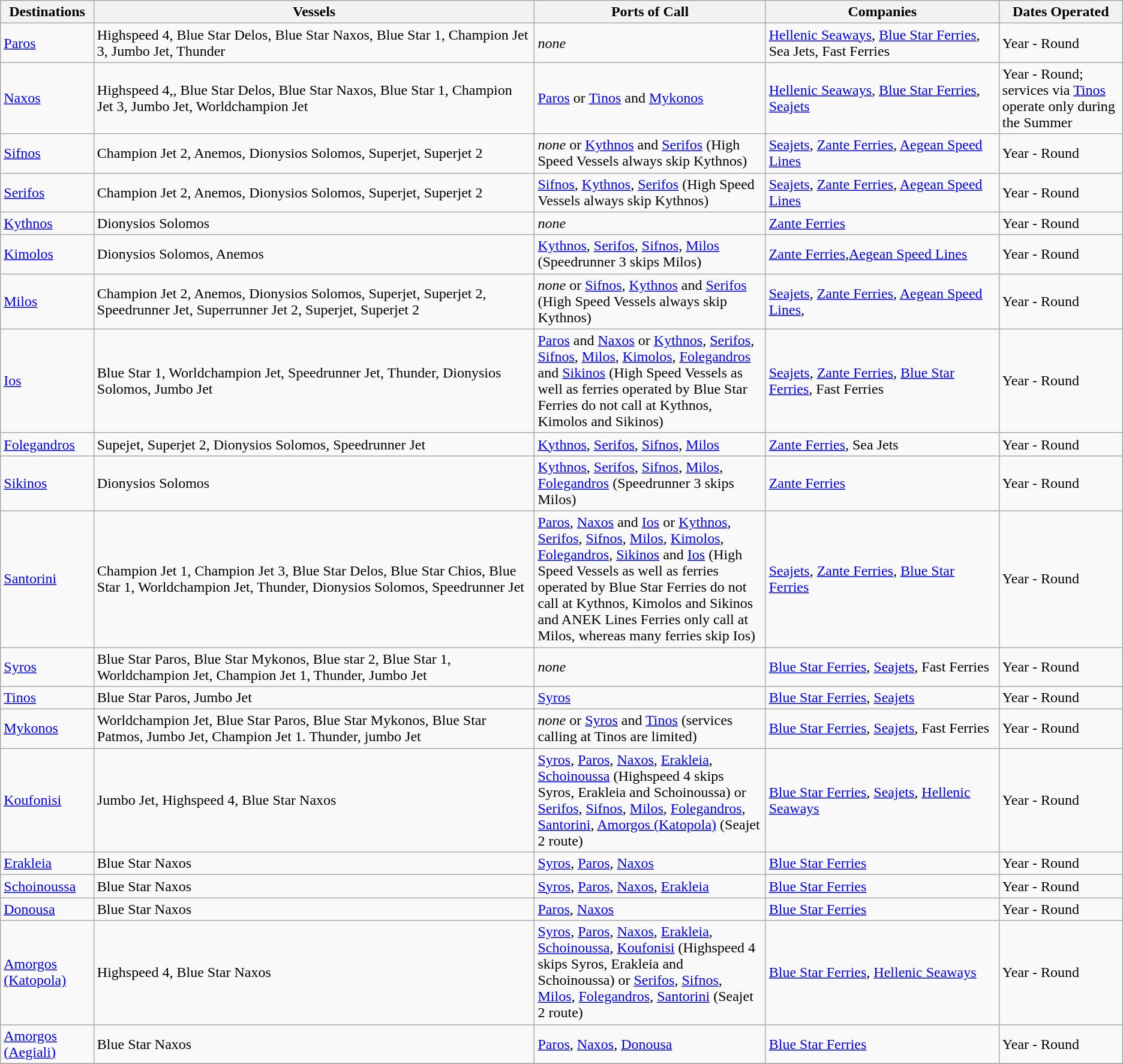<table class="wikitable">
<tr>
<th scope="col" style="width: 100px;">Destinations</th>
<th scope="col" style="width: 600px;">Vessels</th>
<th scope="col" style="width: 300px;">Ports of Call</th>
<th scope="col" style="width: 300px;">Companies</th>
<th scope="col" style="width: 150px;">Dates Operated</th>
</tr>
<tr>
<td><a href='#'>Paros</a></td>
<td>Highspeed 4, Blue Star Delos, Blue Star Naxos, Blue Star 1, Champion Jet 3, Jumbo Jet, Thunder</td>
<td><em>none</em></td>
<td><a href='#'>Hellenic Seaways</a>, <a href='#'>Blue Star Ferries</a>, Sea Jets, Fast Ferries</td>
<td>Year - Round</td>
</tr>
<tr>
<td><a href='#'>Naxos</a></td>
<td>Highspeed 4,, Blue Star Delos, Blue Star Naxos, Blue Star 1, Champion Jet 3, Jumbo Jet, Worldchampion Jet</td>
<td><a href='#'>Paros</a> or <a href='#'>Tinos</a> and <a href='#'>Mykonos</a></td>
<td><a href='#'>Hellenic Seaways</a>, <a href='#'>Blue Star Ferries</a>, <a href='#'>Seajets</a></td>
<td>Year - Round; services via <a href='#'>Tinos</a> operate only during the Summer</td>
</tr>
<tr>
<td><a href='#'>Sifnos</a></td>
<td>Champion Jet 2, Anemos, Dionysios Solomos, Superjet, Superjet 2</td>
<td><em>none</em> or <a href='#'>Kythnos</a> and <a href='#'>Serifos</a> (High Speed Vessels always skip Kythnos)</td>
<td><a href='#'>Seajets</a>, <a href='#'>Zante Ferries</a>, <a href='#'>Aegean Speed Lines</a></td>
<td>Year - Round</td>
</tr>
<tr>
<td><a href='#'>Serifos</a></td>
<td>Champion Jet 2, Anemos, Dionysios Solomos, Superjet, Superjet 2</td>
<td><a href='#'>Sifnos</a>, <a href='#'>Kythnos</a>, <a href='#'>Serifos</a> (High Speed Vessels always skip Kythnos)</td>
<td><a href='#'>Seajets</a>, <a href='#'>Zante Ferries</a>, <a href='#'>Aegean Speed Lines</a></td>
<td>Year - Round</td>
</tr>
<tr>
<td><a href='#'>Kythnos</a></td>
<td>Dionysios Solomos</td>
<td><em>none</em></td>
<td><a href='#'>Zante Ferries</a></td>
<td>Year - Round</td>
</tr>
<tr>
<td><a href='#'>Kimolos</a></td>
<td>Dionysios Solomos, Anemos</td>
<td><a href='#'>Kythnos</a>, <a href='#'>Serifos</a>, <a href='#'>Sifnos</a>, <a href='#'>Milos</a> (Speedrunner 3 skips Milos)</td>
<td><a href='#'>Zante Ferries</a>,<a href='#'>Aegean Speed Lines</a></td>
<td>Year - Round</td>
</tr>
<tr>
<td><a href='#'>Milos</a></td>
<td>Champion Jet 2, Anemos, Dionysios Solomos, Superjet, Superjet 2, Speedrunner Jet, Superrunner Jet 2, Superjet, Superjet 2</td>
<td><em>none</em> or <a href='#'>Sifnos</a>, <a href='#'>Kythnos</a> and <a href='#'>Serifos</a> (High Speed Vessels always skip Kythnos)</td>
<td><a href='#'>Seajets</a>, <a href='#'>Zante Ferries</a>, <a href='#'>Aegean Speed Lines</a>,</td>
<td>Year - Round</td>
</tr>
<tr>
<td><a href='#'>Ios</a></td>
<td>Blue Star 1, Worldchampion Jet, Speedrunner Jet, Thunder, Dionysios Solomos, Jumbo Jet</td>
<td><a href='#'>Paros</a> and <a href='#'>Naxos</a> or <a href='#'>Kythnos</a>, <a href='#'>Serifos</a>, <a href='#'>Sifnos</a>, <a href='#'>Milos</a>, <a href='#'>Kimolos</a>, <a href='#'>Folegandros</a> and <a href='#'>Sikinos</a> (High Speed Vessels as well as ferries operated by Blue Star Ferries do not call at Kythnos, Kimolos and Sikinos)</td>
<td><a href='#'>Seajets</a>, <a href='#'>Zante Ferries</a>, <a href='#'>Blue Star Ferries</a>, Fast Ferries</td>
<td>Year - Round</td>
</tr>
<tr>
<td><a href='#'>Folegandros</a></td>
<td>Supejet, Superjet 2, Dionysios Solomos, Speedrunner Jet</td>
<td><a href='#'>Kythnos</a>, <a href='#'>Serifos</a>, <a href='#'>Sifnos</a>, <a href='#'>Milos</a></td>
<td><a href='#'>Zante Ferries</a>, Sea Jets</td>
<td>Year - Round</td>
</tr>
<tr>
<td><a href='#'>Sikinos</a></td>
<td>Dionysios Solomos</td>
<td><a href='#'>Kythnos</a>, <a href='#'>Serifos</a>, <a href='#'>Sifnos</a>, <a href='#'>Milos</a>, <a href='#'>Folegandros</a> (Speedrunner 3 skips Milos)</td>
<td><a href='#'>Zante Ferries</a></td>
<td>Year - Round</td>
</tr>
<tr>
<td><a href='#'>Santorini</a></td>
<td>Champion Jet 1, Champion Jet 3, Blue Star Delos, Blue Star Chios, Blue Star 1, Worldchampion Jet, Thunder, Dionysios Solomos, Speedrunner Jet</td>
<td><a href='#'>Paros</a>, <a href='#'>Naxos</a> and <a href='#'>Ios</a> or <a href='#'>Kythnos</a>, <a href='#'>Serifos</a>, <a href='#'>Sifnos</a>, <a href='#'>Milos</a>, <a href='#'>Kimolos</a>, <a href='#'>Folegandros</a>, <a href='#'>Sikinos</a> and <a href='#'>Ios</a> (High Speed Vessels as well as ferries operated by Blue Star Ferries do not call at Kythnos, Kimolos and Sikinos and ANEK Lines Ferries only call at Milos, whereas many ferries skip Ios)</td>
<td><a href='#'>Seajets</a>, <a href='#'>Zante Ferries</a>, <a href='#'>Blue Star Ferries</a></td>
<td>Year - Round</td>
</tr>
<tr>
<td><a href='#'>Syros</a></td>
<td>Blue Star Paros, Blue Star Mykonos, Blue star 2, Blue Star 1, Worldchampion Jet, Champion Jet 1, Thunder, Jumbo Jet</td>
<td><em>none</em></td>
<td><a href='#'>Blue Star Ferries</a>, <a href='#'>Seajets</a>, Fast Ferries</td>
<td>Year - Round</td>
</tr>
<tr>
<td><a href='#'>Tinos</a></td>
<td>Blue Star Paros, Jumbo Jet</td>
<td><a href='#'>Syros</a></td>
<td><a href='#'>Blue Star Ferries</a>, <a href='#'>Seajets</a></td>
<td>Year - Round</td>
</tr>
<tr>
<td><a href='#'>Mykonos</a></td>
<td>Worldchampion Jet, Blue Star Paros, Blue Star Mykonos, Blue Star Patmos, Jumbo Jet, Champion Jet 1. Thunder, jumbo Jet</td>
<td><em>none</em> or <a href='#'>Syros</a> and <a href='#'>Tinos</a> (services calling at Tinos are limited)</td>
<td><a href='#'>Blue Star Ferries</a>, <a href='#'>Seajets</a>, Fast Ferries</td>
<td>Year - Round</td>
</tr>
<tr>
<td><a href='#'>Koufonisi</a></td>
<td>Jumbo Jet, Highspeed 4, Blue Star Naxos</td>
<td><a href='#'>Syros</a>, <a href='#'>Paros</a>, <a href='#'>Naxos</a>, <a href='#'>Erakleia</a>, <a href='#'>Schoinoussa</a> (Highspeed 4 skips Syros, Erakleia and Schoinoussa) or <a href='#'>Serifos</a>, <a href='#'>Sifnos</a>, <a href='#'>Milos</a>, <a href='#'>Folegandros</a>, <a href='#'>Santorini</a>, <a href='#'>Amorgos (Katopola)</a> (Seajet 2 route)</td>
<td><a href='#'>Blue Star Ferries</a>, <a href='#'>Seajets</a>, <a href='#'>Hellenic Seaways</a></td>
<td>Year - Round</td>
</tr>
<tr>
<td><a href='#'>Erakleia</a></td>
<td>Blue Star Naxos</td>
<td><a href='#'>Syros</a>, <a href='#'>Paros</a>, <a href='#'>Naxos</a></td>
<td><a href='#'>Blue Star Ferries</a></td>
<td>Year - Round</td>
</tr>
<tr>
<td><a href='#'>Schoinoussa</a></td>
<td>Blue Star Naxos</td>
<td><a href='#'>Syros</a>, <a href='#'>Paros</a>, <a href='#'>Naxos</a>, <a href='#'>Erakleia</a></td>
<td><a href='#'>Blue Star Ferries</a></td>
<td>Year - Round</td>
</tr>
<tr>
<td><a href='#'>Donousa</a></td>
<td>Blue Star Naxos</td>
<td><a href='#'>Paros</a>, <a href='#'>Naxos</a></td>
<td><a href='#'>Blue Star Ferries</a></td>
<td>Year - Round</td>
</tr>
<tr>
<td><a href='#'>Amorgos (Katopola)</a></td>
<td>Highspeed 4, Blue Star Naxos</td>
<td><a href='#'>Syros</a>, <a href='#'>Paros</a>, <a href='#'>Naxos</a>, <a href='#'>Erakleia</a>, <a href='#'>Schoinoussa</a>, <a href='#'>Koufonisi</a> (Highspeed 4 skips Syros, Erakleia and Schoinoussa) or <a href='#'>Serifos</a>, <a href='#'>Sifnos</a>, <a href='#'>Milos</a>, <a href='#'>Folegandros</a>, <a href='#'>Santorini</a> (Seajet 2 route)</td>
<td><a href='#'>Blue Star Ferries</a>, <a href='#'>Hellenic Seaways</a></td>
<td>Year - Round</td>
</tr>
<tr>
<td><a href='#'>Amorgos (Aegiali)</a></td>
<td>Blue Star Naxos</td>
<td><a href='#'>Paros</a>, <a href='#'>Naxos</a>, <a href='#'>Donousa</a></td>
<td><a href='#'>Blue Star Ferries</a></td>
<td>Year - Round</td>
</tr>
<tr>
</tr>
</table>
